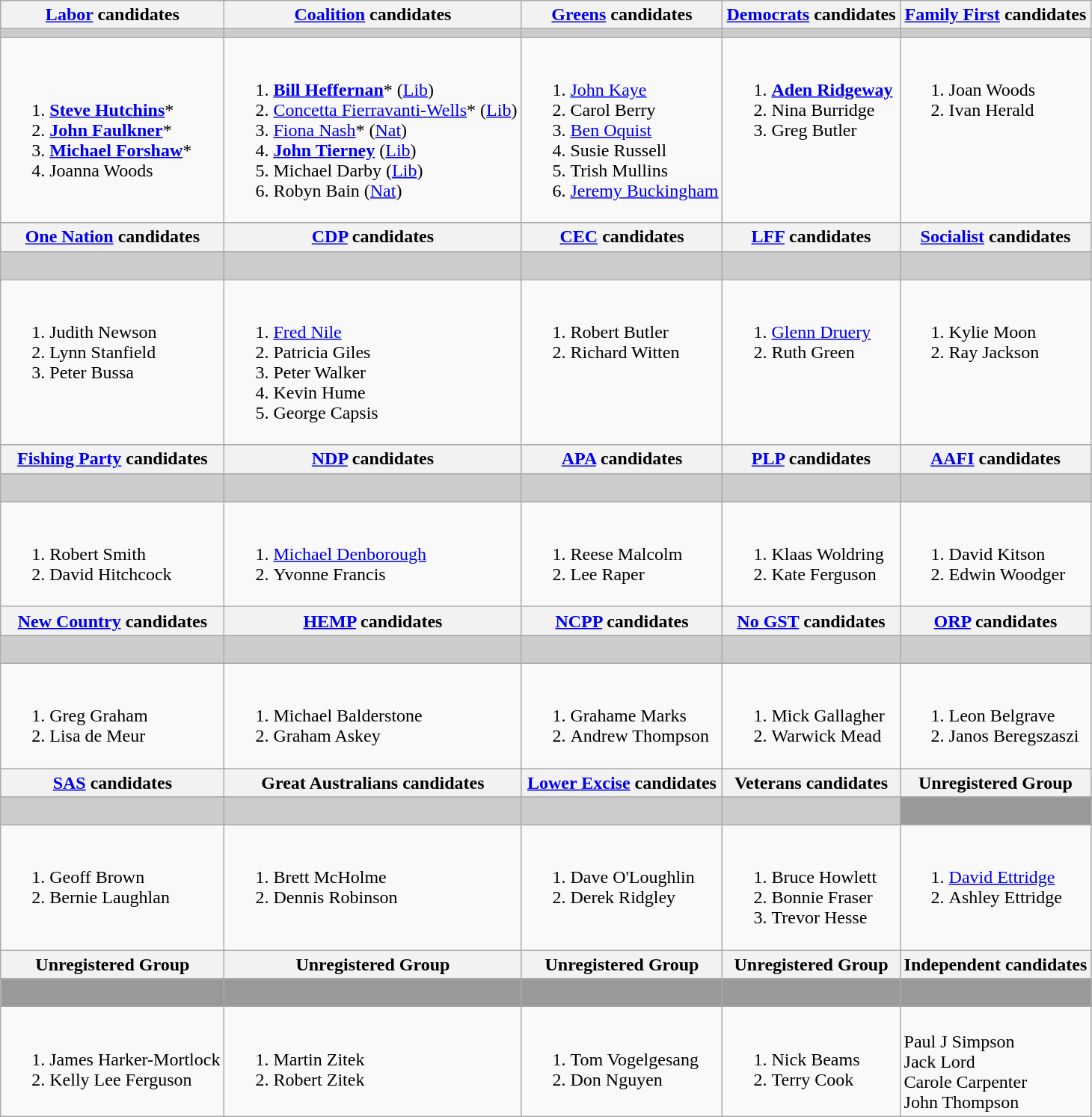<table class="wikitable">
<tr>
<th><a href='#'>Labor</a> candidates</th>
<th><a href='#'>Coalition</a> candidates</th>
<th><a href='#'>Greens</a> candidates</th>
<th><a href='#'>Democrats</a> candidates</th>
<th><a href='#'>Family First</a> candidates</th>
</tr>
<tr style="background:#ccc;">
<td></td>
<td></td>
<td></td>
<td></td>
<td></td>
</tr>
<tr>
<td><br><ol><li><strong><a href='#'>Steve Hutchins</a></strong>*</li><li><strong><a href='#'>John Faulkner</a></strong>*</li><li><strong><a href='#'>Michael Forshaw</a></strong>*</li><li>Joanna Woods</li></ol></td>
<td><br><ol><li><strong><a href='#'>Bill Heffernan</a></strong>* (<a href='#'>Lib</a>)</li><li><a href='#'>Concetta Fierravanti-Wells</a>* (<a href='#'>Lib</a>)</li><li><a href='#'>Fiona Nash</a>* (<a href='#'>Nat</a>)</li><li><strong><a href='#'>John Tierney</a></strong> (<a href='#'>Lib</a>)</li><li>Michael Darby (<a href='#'>Lib</a>)</li><li>Robyn Bain (<a href='#'>Nat</a>)</li></ol></td>
<td valign=top><br><ol><li><a href='#'>John Kaye</a></li><li>Carol Berry</li><li><a href='#'>Ben Oquist</a></li><li>Susie Russell</li><li>Trish Mullins</li><li><a href='#'>Jeremy Buckingham</a></li></ol></td>
<td valign=top><br><ol><li><strong><a href='#'>Aden Ridgeway</a></strong></li><li>Nina Burridge</li><li>Greg Butler</li></ol></td>
<td valign=top><br><ol><li>Joan Woods</li><li>Ivan Herald</li></ol></td>
</tr>
<tr style="background:#ccc;">
<th><a href='#'>One Nation</a> candidates</th>
<th><a href='#'>CDP</a> candidates</th>
<th><a href='#'>CEC</a> candidates</th>
<th><a href='#'>LFF</a> candidates</th>
<th><a href='#'>Socialist</a> candidates</th>
</tr>
<tr style="background:#ccc;">
<td></td>
<td></td>
<td></td>
<td></td>
<td> </td>
</tr>
<tr>
<td valign=top><br><ol><li>Judith Newson</li><li>Lynn Stanfield</li><li>Peter Bussa</li></ol></td>
<td valign=top><br><ol><li><a href='#'>Fred Nile</a></li><li>Patricia Giles</li><li>Peter Walker</li><li>Kevin Hume</li><li>George Capsis</li></ol></td>
<td valign=top><br><ol><li>Robert Butler</li><li>Richard Witten</li></ol></td>
<td valign=top><br><ol><li><a href='#'>Glenn Druery</a></li><li>Ruth Green</li></ol></td>
<td valign=top><br><ol><li>Kylie Moon</li><li>Ray Jackson</li></ol></td>
</tr>
<tr style="background:#ccc;">
<th><a href='#'>Fishing Party</a> candidates</th>
<th><a href='#'>NDP</a> candidates</th>
<th><a href='#'>APA</a> candidates</th>
<th><a href='#'>PLP</a> candidates</th>
<th><a href='#'>AAFI</a> candidates</th>
</tr>
<tr style="background:#ccc;">
<td></td>
<td></td>
<td style="background:#99999;"></td>
<td></td>
<td> </td>
</tr>
<tr>
<td valign=top><br><ol><li>Robert Smith</li><li>David Hitchcock</li></ol></td>
<td valign=top><br><ol><li><a href='#'>Michael Denborough</a></li><li>Yvonne Francis</li></ol></td>
<td valign=top><br><ol><li>Reese Malcolm</li><li>Lee Raper</li></ol></td>
<td valign=top><br><ol><li>Klaas Woldring</li><li>Kate Ferguson</li></ol></td>
<td valign=top><br><ol><li>David Kitson</li><li>Edwin Woodger</li></ol></td>
</tr>
<tr style="background:#ccc;">
<th><a href='#'>New Country</a> candidates</th>
<th><a href='#'>HEMP</a> candidates</th>
<th><a href='#'>NCPP</a> candidates</th>
<th><a href='#'>No GST</a> candidates</th>
<th><a href='#'>ORP</a> candidates</th>
</tr>
<tr style="background:#ccc;">
<td></td>
<td></td>
<td></td>
<td></td>
<td> </td>
</tr>
<tr>
<td valign=top><br><ol><li>Greg Graham</li><li>Lisa de Meur</li></ol></td>
<td valign=top><br><ol><li>Michael Balderstone</li><li>Graham Askey</li></ol></td>
<td valign=top><br><ol><li>Grahame Marks</li><li>Andrew Thompson</li></ol></td>
<td valign=top><br><ol><li>Mick Gallagher</li><li>Warwick Mead</li></ol></td>
<td valign=top><br><ol><li>Leon Belgrave</li><li>Janos Beregszaszi</li></ol></td>
</tr>
<tr style="background:#ccc;">
<th><a href='#'>SAS</a> candidates</th>
<th>Great Australians candidates</th>
<th><a href='#'>Lower Excise</a> candidates</th>
<th>Veterans candidates</th>
<th>Unregistered Group</th>
</tr>
<tr style="background:#ccc;">
<td></td>
<td></td>
<td></td>
<td></td>
<td style="background:#999;"> </td>
</tr>
<tr>
<td valign=top><br><ol><li>Geoff Brown</li><li>Bernie Laughlan</li></ol></td>
<td valign=top><br><ol><li>Brett McHolme</li><li>Dennis Robinson</li></ol></td>
<td valign=top><br><ol><li>Dave O'Loughlin</li><li>Derek Ridgley</li></ol></td>
<td valign=top><br><ol><li>Bruce Howlett</li><li>Bonnie Fraser</li><li>Trevor Hesse</li></ol></td>
<td valign=top><br><ol><li><a href='#'>David Ettridge</a></li><li>Ashley Ettridge</li></ol></td>
</tr>
<tr style="background:#ccc;">
<th>Unregistered Group</th>
<th>Unregistered Group</th>
<th>Unregistered Group</th>
<th>Unregistered Group</th>
<th>Independent candidates</th>
</tr>
<tr style="background:#ccc; background:#999;">
<td></td>
<td style="background:#999;"></td>
<td style="background:#999;"></td>
<td style="background:#999;"></td>
<td style="background:#999;"> </td>
</tr>
<tr>
<td valign=top><br><ol><li>James Harker-Mortlock</li><li>Kelly Lee Ferguson</li></ol></td>
<td valign=top><br><ol><li>Martin Zitek</li><li>Robert Zitek</li></ol></td>
<td valign=top><br><ol><li>Tom Vogelgesang</li><li>Don Nguyen</li></ol></td>
<td valign=top><br><ol><li>Nick Beams</li><li>Terry Cook</li></ol></td>
<td valign=top><br>Paul J Simpson<br>
Jack Lord<br>
Carole Carpenter<br>
John Thompson<br></td>
</tr>
</table>
